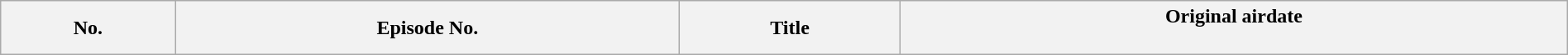<table class="wikitable plainrowheaders" style="width:100%; margin:auto;">
<tr>
<th>No.</th>
<th>Episode No.</th>
<th>Title</th>
<th>Original airdate<br><br></th>
</tr>
</table>
